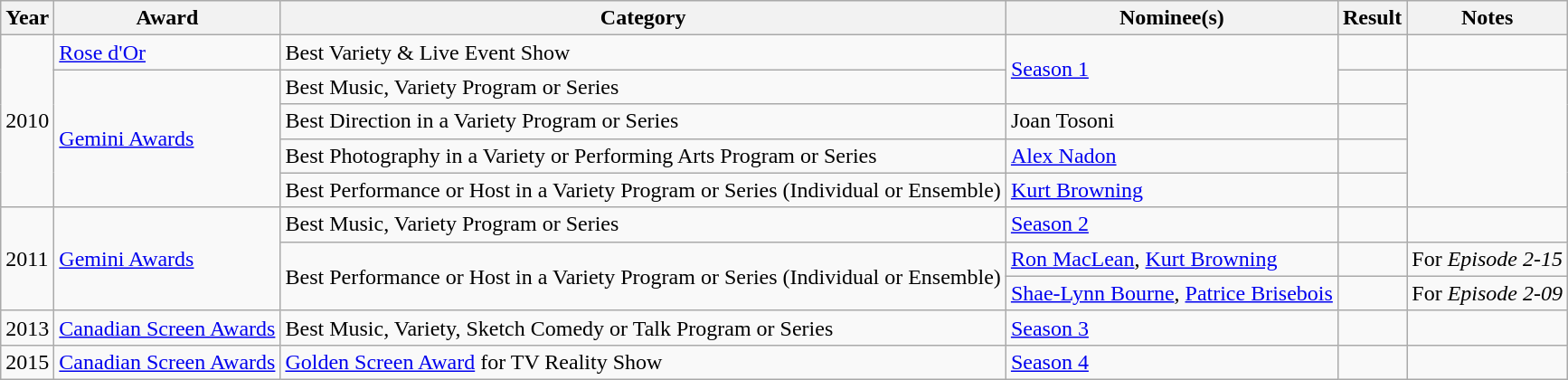<table class="wikitable" style="font-size:100%;">
<tr>
<th>Year</th>
<th>Award</th>
<th>Category</th>
<th>Nominee(s)</th>
<th>Result</th>
<th>Notes</th>
</tr>
<tr>
<td rowspan="5">2010</td>
<td><a href='#'>Rose d'Or</a></td>
<td>Best Variety & Live Event Show</td>
<td rowspan="2"><a href='#'>Season 1</a></td>
<td></td>
<td></td>
</tr>
<tr>
<td rowspan="4"><a href='#'>Gemini Awards</a></td>
<td>Best Music, Variety Program or Series</td>
<td></td>
<td rowspan="4"></td>
</tr>
<tr>
<td>Best Direction in a Variety Program or Series</td>
<td>Joan Tosoni</td>
<td></td>
</tr>
<tr>
<td>Best Photography in a Variety or Performing Arts Program or Series</td>
<td><a href='#'>Alex Nadon</a></td>
<td></td>
</tr>
<tr>
<td>Best Performance or Host in a Variety Program or Series (Individual or Ensemble)</td>
<td><a href='#'>Kurt Browning</a></td>
<td></td>
</tr>
<tr>
<td rowspan="3">2011</td>
<td rowspan="3"><a href='#'>Gemini Awards</a></td>
<td>Best Music, Variety Program or Series</td>
<td><a href='#'>Season 2</a></td>
<td></td>
<td></td>
</tr>
<tr>
<td rowspan="2">Best Performance or Host in a Variety Program or Series (Individual or Ensemble)</td>
<td><a href='#'>Ron MacLean</a>, <a href='#'>Kurt Browning</a></td>
<td></td>
<td>For <em>Episode 2-15</em></td>
</tr>
<tr>
<td><a href='#'>Shae-Lynn Bourne</a>, <a href='#'>Patrice Brisebois</a></td>
<td></td>
<td>For <em>Episode 2-09</em></td>
</tr>
<tr>
<td>2013</td>
<td><a href='#'>Canadian Screen Awards</a></td>
<td>Best Music, Variety, Sketch Comedy or Talk Program or Series</td>
<td><a href='#'>Season 3</a></td>
<td></td>
<td></td>
</tr>
<tr>
<td>2015</td>
<td><a href='#'>Canadian Screen Awards</a></td>
<td><a href='#'>Golden Screen Award</a> for TV Reality Show</td>
<td><a href='#'>Season 4</a></td>
<td></td>
<td></td>
</tr>
</table>
